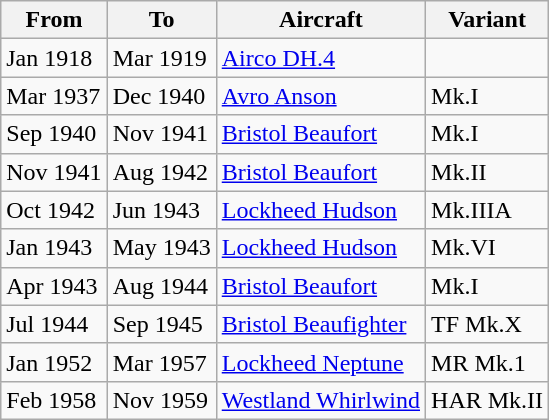<table class="wikitable">
<tr>
<th>From</th>
<th>To</th>
<th>Aircraft</th>
<th>Variant</th>
</tr>
<tr>
<td>Jan 1918</td>
<td>Mar 1919</td>
<td><a href='#'>Airco DH.4</a></td>
<td></td>
</tr>
<tr>
<td>Mar 1937</td>
<td>Dec 1940</td>
<td><a href='#'>Avro Anson</a></td>
<td>Mk.I</td>
</tr>
<tr>
<td>Sep 1940</td>
<td>Nov 1941</td>
<td><a href='#'>Bristol Beaufort</a></td>
<td>Mk.I</td>
</tr>
<tr>
<td>Nov 1941</td>
<td>Aug 1942</td>
<td><a href='#'>Bristol Beaufort</a></td>
<td>Mk.II</td>
</tr>
<tr>
<td>Oct 1942</td>
<td>Jun 1943</td>
<td><a href='#'>Lockheed Hudson</a></td>
<td>Mk.IIIA</td>
</tr>
<tr>
<td>Jan 1943</td>
<td>May 1943</td>
<td><a href='#'>Lockheed Hudson</a></td>
<td>Mk.VI</td>
</tr>
<tr>
<td>Apr 1943</td>
<td>Aug 1944</td>
<td><a href='#'>Bristol Beaufort</a></td>
<td>Mk.I</td>
</tr>
<tr>
<td>Jul 1944</td>
<td>Sep 1945</td>
<td><a href='#'>Bristol Beaufighter</a></td>
<td>TF Mk.X</td>
</tr>
<tr>
<td>Jan 1952</td>
<td>Mar 1957</td>
<td><a href='#'>Lockheed Neptune</a></td>
<td>MR Mk.1</td>
</tr>
<tr>
<td>Feb 1958</td>
<td>Nov 1959</td>
<td><a href='#'>Westland Whirlwind</a></td>
<td>HAR Mk.II</td>
</tr>
</table>
